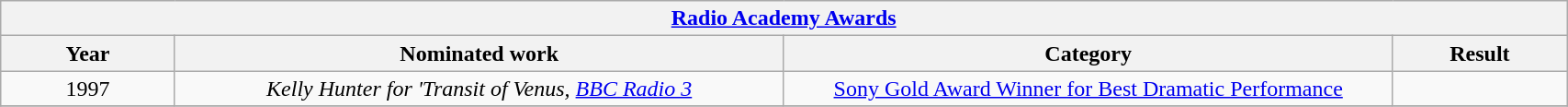<table width="90%" class="wikitable">
<tr>
<th colspan="4" align="center"><a href='#'>Radio Academy Awards</a></th>
</tr>
<tr>
<th width="10%">Year</th>
<th width="35%">Nominated work</th>
<th width="35%">Category</th>
<th width="10%">Result</th>
</tr>
<tr>
<td align="center">1997</td>
<td align="center"><em>Kelly Hunter for 'Transit of Venus, <a href='#'>BBC Radio 3</a><strong></td>
<td align="center"><a href='#'>Sony Gold Award Winner for Best Dramatic Performance</a></td>
<td></td>
</tr>
<tr>
</tr>
</table>
